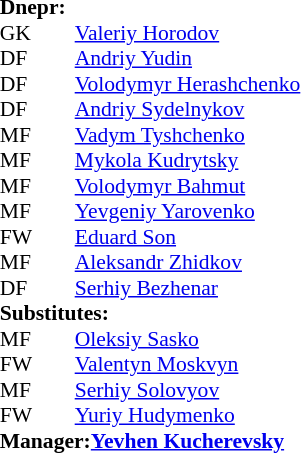<table cellspacing="0" cellpadding="0" style="font-size:90%; margin:auto;">
<tr>
<td colspan="4"><br><strong>Dnepr:</strong></td>
</tr>
<tr>
<th width=25></th>
<th width=25></th>
</tr>
<tr>
<td>GK</td>
<td></td>
<td><a href='#'>Valeriy Horodov</a></td>
<td></td>
<td></td>
</tr>
<tr>
<td>DF</td>
<td></td>
<td><a href='#'>Andriy Yudin</a></td>
<td></td>
<td></td>
</tr>
<tr>
<td>DF</td>
<td></td>
<td><a href='#'>Volodymyr Herashchenko</a></td>
<td></td>
<td></td>
</tr>
<tr>
<td>DF</td>
<td></td>
<td><a href='#'>Andriy Sydelnykov</a></td>
<td></td>
</tr>
<tr>
<td>MF</td>
<td></td>
<td><a href='#'>Vadym Tyshchenko</a></td>
</tr>
<tr>
<td>MF</td>
<td></td>
<td><a href='#'>Mykola Kudrytsky</a></td>
<td></td>
</tr>
<tr>
<td>MF</td>
<td></td>
<td><a href='#'>Volodymyr Bahmut</a></td>
</tr>
<tr>
<td>MF</td>
<td></td>
<td><a href='#'>Yevgeniy Yarovenko</a></td>
<td></td>
</tr>
<tr>
<td>FW</td>
<td></td>
<td><a href='#'>Eduard Son</a></td>
<td></td>
<td></td>
</tr>
<tr>
<td>MF</td>
<td></td>
<td><a href='#'>Aleksandr Zhidkov</a></td>
<td></td>
<td></td>
</tr>
<tr>
<td>DF</td>
<td></td>
<td><a href='#'>Serhiy Bezhenar</a></td>
<td></td>
<td></td>
</tr>
<tr>
<td colspan=3><strong>Substitutes:</strong></td>
</tr>
<tr>
<td>MF</td>
<td></td>
<td><a href='#'>Oleksiy Sasko</a></td>
<td></td>
<td></td>
</tr>
<tr>
<td>FW</td>
<td></td>
<td><a href='#'>Valentyn Moskvyn</a></td>
<td></td>
<td></td>
</tr>
<tr>
<td>MF</td>
<td></td>
<td><a href='#'>Serhiy Solovyov</a></td>
<td></td>
<td></td>
</tr>
<tr>
<td>FW</td>
<td></td>
<td><a href='#'>Yuriy Hudymenko</a></td>
<td></td>
<td></td>
</tr>
<tr>
<td colspan=3><strong>Manager:<a href='#'>Yevhen Kucherevsky</a></strong></td>
</tr>
<tr>
<td colspan=4></td>
</tr>
</table>
